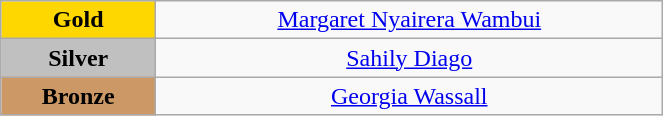<table class="wikitable" style="text-align:center; " width="35%">
<tr>
<td bgcolor="gold"><strong>Gold</strong></td>
<td><a href='#'>Margaret Nyairera Wambui</a><br>  <small><em></em></small></td>
</tr>
<tr>
<td bgcolor="silver"><strong>Silver</strong></td>
<td><a href='#'>Sahily Diago</a><br>  <small><em></em></small></td>
</tr>
<tr>
<td bgcolor="CC9966"><strong>Bronze</strong></td>
<td><a href='#'>Georgia Wassall</a><br>  <small><em></em></small></td>
</tr>
</table>
